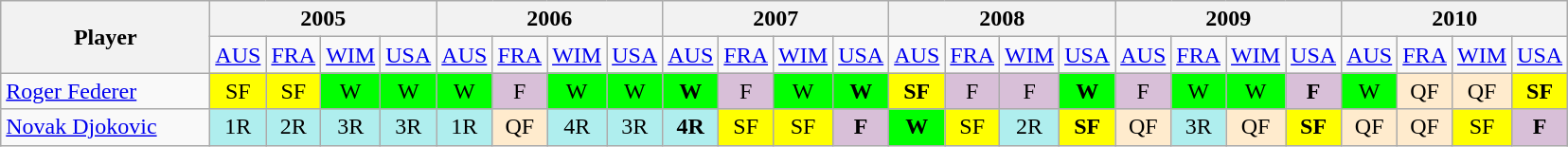<table class=wikitable style=text-align:center>
<tr>
<th rowspan=2 width=140>Player</th>
<th colspan=4>2005</th>
<th colspan=4>2006</th>
<th colspan=4>2007</th>
<th colspan=4>2008</th>
<th colspan=4>2009</th>
<th colspan=4>2010</th>
</tr>
<tr>
<td><a href='#'>AUS</a></td>
<td><a href='#'>FRA</a></td>
<td><a href='#'>WIM</a></td>
<td><a href='#'>USA</a></td>
<td><a href='#'>AUS</a></td>
<td><a href='#'>FRA</a></td>
<td><a href='#'>WIM</a></td>
<td><a href='#'>USA</a></td>
<td><a href='#'>AUS</a></td>
<td><a href='#'>FRA</a></td>
<td><a href='#'>WIM</a></td>
<td><a href='#'>USA</a></td>
<td><a href='#'>AUS</a></td>
<td><a href='#'>FRA</a></td>
<td><a href='#'>WIM</a></td>
<td><a href='#'>USA</a></td>
<td><a href='#'>AUS</a></td>
<td><a href='#'>FRA</a></td>
<td><a href='#'>WIM</a></td>
<td><a href='#'>USA</a></td>
<td><a href='#'>AUS</a></td>
<td><a href='#'>FRA</a></td>
<td><a href='#'>WIM</a></td>
<td><a href='#'>USA</a></td>
</tr>
<tr>
<td align=left> <a href='#'>Roger Federer</a></td>
<td bgcolor=yellow>SF</td>
<td bgcolor=yellow>SF</td>
<td bgcolor=lime>W</td>
<td bgcolor=lime>W</td>
<td bgcolor=lime>W</td>
<td bgcolor=thistle>F</td>
<td bgcolor=lime>W</td>
<td bgcolor=lime>W</td>
<td bgcolor=lime><strong>W</strong></td>
<td bgcolor=thistle>F</td>
<td bgcolor=lime>W</td>
<td bgcolor=lime><strong>W</strong></td>
<td bgcolor=yellow><strong>SF</strong></td>
<td bgcolor=thistle>F</td>
<td bgcolor=thistle>F</td>
<td bgcolor=lime><strong>W</strong></td>
<td bgcolor=thistle>F</td>
<td bgcolor=lime>W</td>
<td bgcolor=lime>W</td>
<td bgcolor=thistle><strong>F</strong></td>
<td bgcolor=lime>W</td>
<td bgcolor=#ffebcd>QF</td>
<td bgcolor=#ffebcd>QF</td>
<td bgcolor=yellow><strong>SF</strong></td>
</tr>
<tr>
<td align=left> <a href='#'>Novak Djokovic</a></td>
<td bgcolor=#afeeee>1R</td>
<td bgcolor=#afeeee>2R</td>
<td bgcolor=#afeeee>3R</td>
<td bgcolor=#afeeee>3R</td>
<td bgcolor=#afeeee>1R</td>
<td bgcolor=#ffebcd>QF</td>
<td bgcolor=#afeeee>4R</td>
<td bgcolor=#afeeee>3R</td>
<td bgcolor=#afeeee><strong>4R</strong></td>
<td bgcolor=yellow>SF</td>
<td bgcolor=yellow>SF</td>
<td bgcolor=thistle><strong>F</strong></td>
<td bgcolor=lime><strong>W</strong></td>
<td bgcolor=yellow>SF</td>
<td bgcolor=#afeeee>2R</td>
<td bgcolor=yellow><strong>SF</strong></td>
<td bgcolor=#ffebcd>QF</td>
<td bgcolor=#afeeee>3R</td>
<td bgcolor=#ffebcd>QF</td>
<td bgcolor=yellow><strong>SF</strong></td>
<td bgcolor=#ffebcd>QF</td>
<td bgcolor=#ffebcd>QF</td>
<td bgcolor=yellow>SF</td>
<td bgcolor=thistle><strong>F</strong></td>
</tr>
</table>
